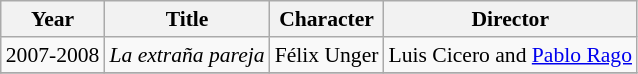<table class="wikitable" style="font-size: 90%;">
<tr>
<th>Year</th>
<th>Title</th>
<th>Character</th>
<th>Director</th>
</tr>
<tr>
<td>2007-2008</td>
<td><em>La extraña pareja</em></td>
<td>Félix Unger</td>
<td>Luis Cicero and <a href='#'>Pablo Rago</a></td>
</tr>
<tr>
</tr>
</table>
